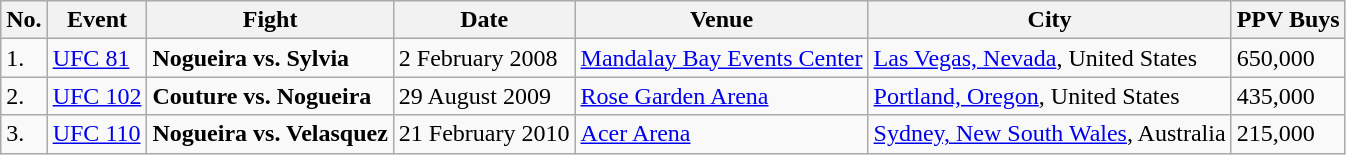<table class="wikitable">
<tr>
<th>No.</th>
<th>Event</th>
<th>Fight</th>
<th>Date</th>
<th>Venue</th>
<th>City</th>
<th>PPV Buys</th>
</tr>
<tr>
<td>1.</td>
<td><a href='#'>UFC 81</a></td>
<td><strong>Nogueira vs. Sylvia</strong></td>
<td>2 February 2008</td>
<td><a href='#'>Mandalay Bay Events Center</a></td>
<td><a href='#'>Las Vegas, Nevada</a>, United States</td>
<td>650,000</td>
</tr>
<tr>
<td>2.</td>
<td><a href='#'>UFC 102</a></td>
<td><strong>Couture vs. Nogueira</strong></td>
<td>29 August 2009</td>
<td><a href='#'>Rose Garden Arena</a></td>
<td><a href='#'>Portland, Oregon</a>, United States</td>
<td>435,000</td>
</tr>
<tr>
<td>3.</td>
<td><a href='#'>UFC 110</a></td>
<td><strong>Nogueira vs. Velasquez</strong></td>
<td>21 February 2010</td>
<td><a href='#'>Acer Arena</a></td>
<td><a href='#'>Sydney, New South Wales</a>, Australia</td>
<td>215,000</td>
</tr>
</table>
